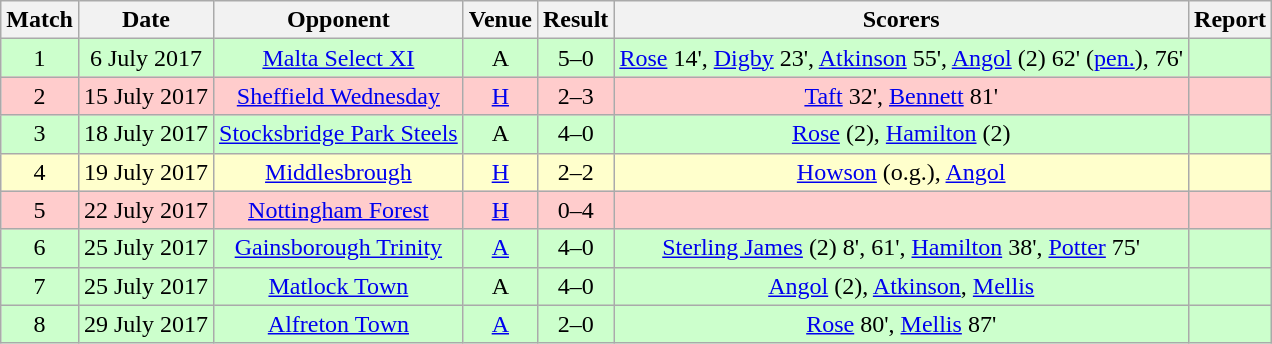<table class="wikitable" style="font-size:100%; text-align:center">
<tr>
<th>Match</th>
<th>Date</th>
<th>Opponent</th>
<th>Venue</th>
<th>Result</th>
<th>Scorers</th>
<th>Report</th>
</tr>
<tr bgcolor=#CCFFCC>
<td>1</td>
<td>6 July 2017</td>
<td><a href='#'>Malta Select XI</a></td>
<td>A</td>
<td>5–0</td>
<td><a href='#'>Rose</a> 14', <a href='#'>Digby</a> 23', <a href='#'>Atkinson</a> 55', <a href='#'>Angol</a> (2) 62' (<a href='#'>pen.</a>), 76'</td>
<td></td>
</tr>
<tr bgcolor=FFCCCC>
<td>2</td>
<td>15 July 2017</td>
<td><a href='#'>Sheffield Wednesday</a></td>
<td><a href='#'>H</a></td>
<td>2–3</td>
<td><a href='#'>Taft</a> 32', <a href='#'>Bennett</a> 81'</td>
<td 4,319></td>
</tr>
<tr bgcolor=CCFFCC>
<td>3</td>
<td>18 July 2017</td>
<td><a href='#'>Stocksbridge Park Steels</a></td>
<td>A</td>
<td>4–0</td>
<td><a href='#'>Rose</a> (2), <a href='#'>Hamilton</a> (2)</td>
<td></td>
</tr>
<tr bgcolor=FFFFCC>
<td>4</td>
<td>19 July 2017</td>
<td><a href='#'>Middlesbrough</a></td>
<td><a href='#'>H</a></td>
<td>2–2</td>
<td><a href='#'>Howson</a> (o.g.), <a href='#'>Angol</a></td>
<td></td>
</tr>
<tr bgcolor=FFCCCC>
<td>5</td>
<td>22 July 2017</td>
<td><a href='#'>Nottingham Forest</a></td>
<td><a href='#'>H</a></td>
<td>0–4</td>
<td></td>
<td></td>
</tr>
<tr bgcolor=CCFFCC>
<td>6</td>
<td>25 July 2017</td>
<td><a href='#'>Gainsborough Trinity</a></td>
<td><a href='#'>A</a></td>
<td>4–0</td>
<td><a href='#'>Sterling James</a> (2) 8', 61', <a href='#'>Hamilton</a> 38', <a href='#'>Potter</a> 75'</td>
<td></td>
</tr>
<tr bgcolor=CCFFCC>
<td>7</td>
<td>25 July 2017</td>
<td><a href='#'>Matlock Town</a></td>
<td>A</td>
<td>4–0</td>
<td><a href='#'>Angol</a> (2), <a href='#'>Atkinson</a>, <a href='#'>Mellis</a></td>
<td></td>
</tr>
<tr bgcolor=CCFFCC>
<td>8</td>
<td>29 July 2017</td>
<td><a href='#'>Alfreton Town</a></td>
<td><a href='#'>A</a></td>
<td>2–0</td>
<td><a href='#'>Rose</a> 80', <a href='#'>Mellis</a> 87'</td>
<td></td>
</tr>
</table>
